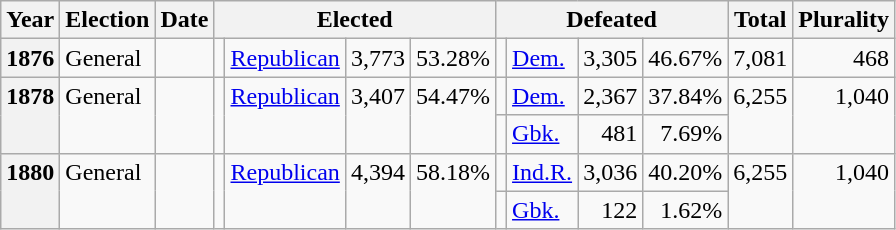<table class=wikitable>
<tr>
<th>Year</th>
<th>Election</th>
<th>Date</th>
<th ! colspan="4">Elected</th>
<th ! colspan="4">Defeated</th>
<th>Total</th>
<th>Plurality</th>
</tr>
<tr>
<th valign="top">1876</th>
<td valign="top">General</td>
<td valign="top"></td>
<td valign="top"></td>
<td valign="top" ><a href='#'>Republican</a></td>
<td valign="top" align="right">3,773</td>
<td valign="top" align="right">53.28%</td>
<td valign="top"></td>
<td valign="top" ><a href='#'>Dem.</a></td>
<td valign="top" align="right">3,305</td>
<td valign="top" align="right">46.67%</td>
<td valign="top" align="right">7,081</td>
<td valign="top" align="right">468</td>
</tr>
<tr>
<th rowspan="2" valign="top">1878</th>
<td rowspan="2" valign="top">General</td>
<td rowspan="2" valign="top"></td>
<td rowspan="2" valign="top"></td>
<td rowspan="2" valign="top" ><a href='#'>Republican</a></td>
<td rowspan="2" valign="top" align="right">3,407</td>
<td rowspan="2" valign="top" align="right">54.47%</td>
<td valign="top"></td>
<td valign="top" ><a href='#'>Dem.</a></td>
<td valign="top" align="right">2,367</td>
<td valign="top" align="right">37.84%</td>
<td rowspan="2" valign="top" align="right">6,255</td>
<td rowspan="2" valign="top" align="right">1,040</td>
</tr>
<tr>
<td valign="top"></td>
<td valign="top" ><a href='#'>Gbk.</a></td>
<td valign="top" align="right">481</td>
<td valign="top" align="right">7.69%</td>
</tr>
<tr>
<th rowspan="2" valign="top">1880</th>
<td rowspan="2" valign="top">General</td>
<td rowspan="2" valign="top"></td>
<td rowspan="2" valign="top"></td>
<td rowspan="2" valign="top" ><a href='#'>Republican</a></td>
<td rowspan="2" valign="top" align="right">4,394</td>
<td rowspan="2" valign="top" align="right">58.18%</td>
<td valign="top"></td>
<td valign="top" ><a href='#'>Ind.R.</a></td>
<td valign="top" align="right">3,036</td>
<td valign="top" align="right">40.20%</td>
<td rowspan="2" valign="top" align="right">6,255</td>
<td rowspan="2" valign="top" align="right">1,040</td>
</tr>
<tr>
<td valign="top"></td>
<td valign="top" ><a href='#'>Gbk.</a></td>
<td valign="top" align="right">122</td>
<td valign="top" align="right">1.62%</td>
</tr>
</table>
